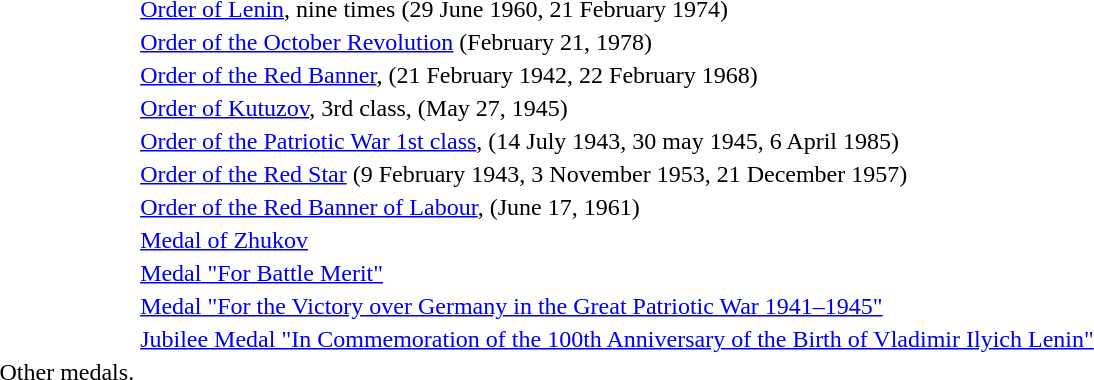<table>
<tr>
<td></td>
<td><a href='#'>Order of Lenin</a>, nine times (29 June 1960, 21 February 1974)</td>
</tr>
<tr>
<td></td>
<td><a href='#'>Order of the October Revolution</a> (February 21, 1978)</td>
</tr>
<tr>
<td></td>
<td><a href='#'>Order of the Red Banner</a>, (21 February 1942, 22 February 1968)</td>
</tr>
<tr>
<td></td>
<td><a href='#'>Order of Kutuzov</a>, 3rd class, (May 27, 1945)</td>
</tr>
<tr>
<td></td>
<td><a href='#'>Order of the Patriotic War 1st class</a>, (14 July 1943, 30 may 1945, 6 April 1985)</td>
</tr>
<tr>
<td></td>
<td><a href='#'>Order of the Red Star</a> (9 February 1943, 3 November 1953, 21 December 1957)</td>
</tr>
<tr>
<td></td>
<td><a href='#'>Order of the Red Banner of Labour</a>, (June 17, 1961)</td>
</tr>
<tr>
<td></td>
<td><a href='#'>Medal of Zhukov</a></td>
</tr>
<tr>
<td></td>
<td><a href='#'>Medal "For Battle Merit"</a></td>
</tr>
<tr>
<td></td>
<td><a href='#'>Medal "For the Victory over Germany in the Great Patriotic War 1941–1945"</a></td>
</tr>
<tr>
<td></td>
<td><a href='#'>Jubilee Medal "In Commemoration of the 100th Anniversary of the Birth of Vladimir Ilyich Lenin"</a></td>
</tr>
<tr>
<td>Other medals.</td>
</tr>
<tr>
</tr>
</table>
